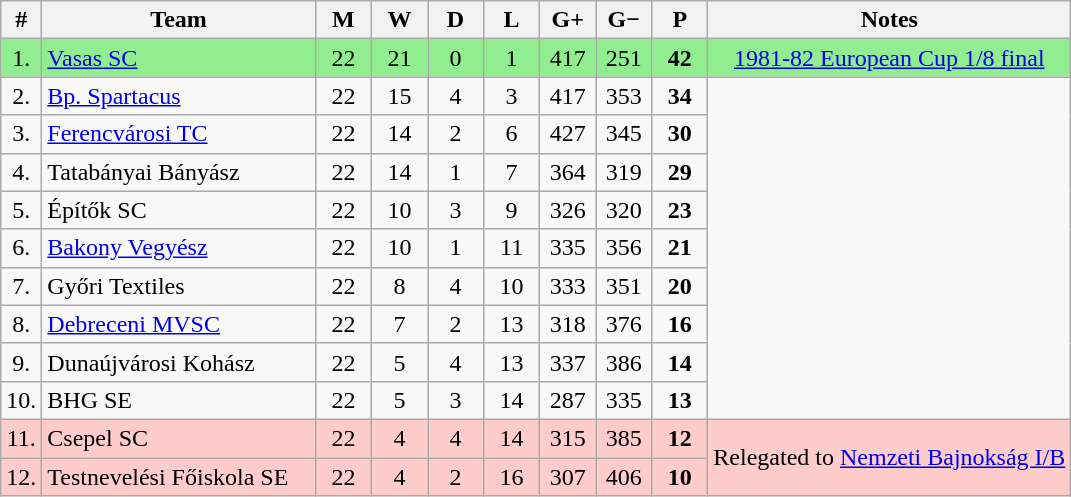<table class="wikitable" style="text-align: center;">
<tr>
<th width="15">#</th>
<th width="175">Team</th>
<th width="30">M</th>
<th width="30">W</th>
<th width="30">D</th>
<th width="30">L</th>
<th width="30">G+</th>
<th width="30">G−</th>
<th width="30">P</th>
<th>Notes</th>
</tr>
<tr style="background: #90EE90;">
<td>1.</td>
<td align="left"><a href='#'>Vasas SC</a></td>
<td>22</td>
<td>21</td>
<td>0</td>
<td>1</td>
<td>417</td>
<td>251</td>
<td><strong>42</strong></td>
<td><a href='#'>1981-82 European Cup 1/8 final</a></td>
</tr>
<tr>
<td>2.</td>
<td align="left"><a href='#'>Bp. Spartacus</a></td>
<td>22</td>
<td>15</td>
<td>4</td>
<td>3</td>
<td>417</td>
<td>353</td>
<td><strong>34</strong></td>
</tr>
<tr>
<td>3.</td>
<td align="left"><a href='#'>Ferencvárosi TC</a></td>
<td>22</td>
<td>14</td>
<td>2</td>
<td>6</td>
<td>427</td>
<td>345</td>
<td><strong>30</strong></td>
</tr>
<tr>
<td>4.</td>
<td align="left">Tatabányai Bányász</td>
<td>22</td>
<td>14</td>
<td>1</td>
<td>7</td>
<td>364</td>
<td>319</td>
<td><strong>29</strong></td>
</tr>
<tr>
<td>5.</td>
<td align="left">Építők SC</td>
<td>22</td>
<td>10</td>
<td>3</td>
<td>9</td>
<td>326</td>
<td>320</td>
<td><strong>23</strong></td>
</tr>
<tr>
<td>6.</td>
<td align="left"><a href='#'>Bakony Vegyész</a></td>
<td>22</td>
<td>10</td>
<td>1</td>
<td>11</td>
<td>335</td>
<td>356</td>
<td><strong>21</strong></td>
</tr>
<tr>
<td>7.</td>
<td align="left">Győri Textiles</td>
<td>22</td>
<td>8</td>
<td>4</td>
<td>10</td>
<td>333</td>
<td>351</td>
<td><strong>20</strong></td>
</tr>
<tr>
<td>8.</td>
<td align="left"><a href='#'>Debreceni MVSC</a></td>
<td>22</td>
<td>7</td>
<td>2</td>
<td>13</td>
<td>318</td>
<td>376</td>
<td><strong>16</strong></td>
</tr>
<tr>
<td>9.</td>
<td align="left">Dunaújvárosi Kohász</td>
<td>22</td>
<td>5</td>
<td>4</td>
<td>13</td>
<td>337</td>
<td>386</td>
<td><strong>14</strong></td>
</tr>
<tr>
<td>10.</td>
<td align="left">BHG SE</td>
<td>22</td>
<td>5</td>
<td>3</td>
<td>14</td>
<td>287</td>
<td>335</td>
<td><strong>13</strong></td>
</tr>
<tr style="background: #FFCCCC;">
<td>11.</td>
<td align="left">Csepel SC</td>
<td>22</td>
<td>4</td>
<td>4</td>
<td>14</td>
<td>315</td>
<td>385</td>
<td><strong>12</strong></td>
<td rowspan="2">Relegated to <a href='#'>Nemzeti Bajnokság I/B</a></td>
</tr>
<tr style="background: #FFCCCC;">
<td>12.</td>
<td align="left">Testnevelési Főiskola SE</td>
<td>22</td>
<td>4</td>
<td>2</td>
<td>16</td>
<td>307</td>
<td>406</td>
<td><strong>10</strong></td>
</tr>
</table>
